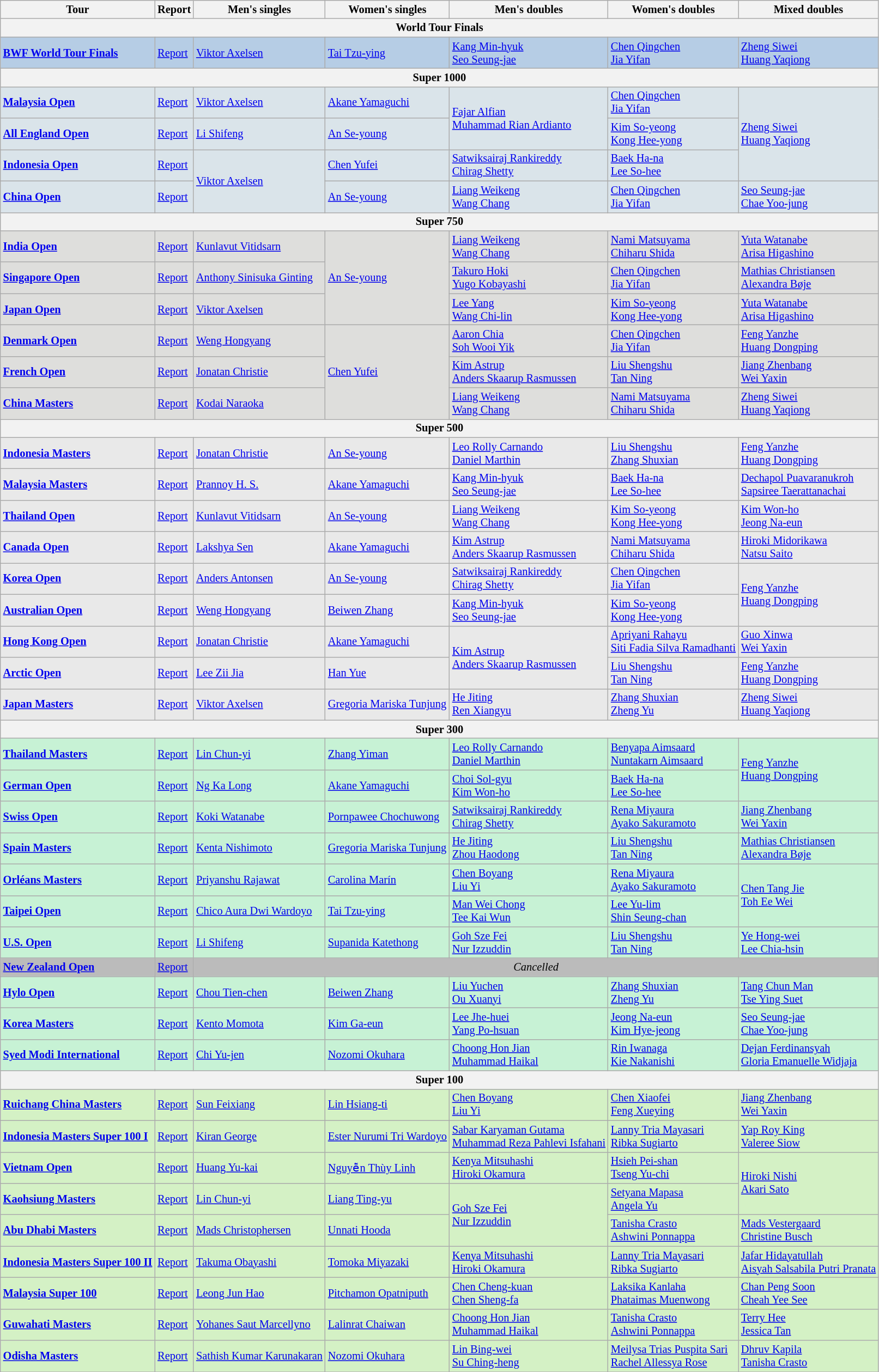<table class="wikitable"style="font-size:85%">
<tr>
<th>Tour</th>
<th>Report</th>
<th>Men's singles</th>
<th>Women's singles</th>
<th>Men's doubles</th>
<th>Women's doubles</th>
<th>Mixed doubles</th>
</tr>
<tr>
<th colspan="7">World Tour Finals</th>
</tr>
<tr bgcolor="#B6CDE5">
<td><strong><a href='#'>BWF World Tour Finals</a></strong></td>
<td><a href='#'>Report</a></td>
<td> <a href='#'>Viktor Axelsen</a></td>
<td> <a href='#'>Tai Tzu-ying</a></td>
<td> <a href='#'>Kang Min-hyuk</a><br> <a href='#'>Seo Seung-jae</a></td>
<td> <a href='#'>Chen Qingchen</a><br> <a href='#'>Jia Yifan</a></td>
<td> <a href='#'>Zheng Siwei</a><br> <a href='#'>Huang Yaqiong</a></td>
</tr>
<tr>
<th colspan="7">Super 1000</th>
</tr>
<tr bgcolor="#DAE4EA">
<td><strong><a href='#'>Malaysia Open</a></strong></td>
<td><a href='#'>Report</a></td>
<td> <a href='#'>Viktor Axelsen</a></td>
<td> <a href='#'>Akane Yamaguchi</a></td>
<td rowspan=2> <a href='#'>Fajar Alfian</a><br> <a href='#'>Muhammad Rian Ardianto</a></td>
<td> <a href='#'>Chen Qingchen</a><br> <a href='#'>Jia Yifan</a></td>
<td rowspan=3> <a href='#'>Zheng Siwei</a><br> <a href='#'>Huang Yaqiong</a></td>
</tr>
<tr bgcolor="#DAE4EA">
<td><strong><a href='#'>All England Open</a></strong></td>
<td><a href='#'>Report</a></td>
<td> <a href='#'>Li Shifeng</a></td>
<td> <a href='#'>An Se-young</a></td>
<td> <a href='#'>Kim So-yeong</a><br> <a href='#'>Kong Hee-yong</a></td>
</tr>
<tr bgcolor="#DAE4EA">
<td><strong><a href='#'>Indonesia Open</a></strong></td>
<td><a href='#'>Report</a></td>
<td rowspan="2"> <a href='#'>Viktor Axelsen</a></td>
<td> <a href='#'>Chen Yufei</a></td>
<td> <a href='#'>Satwiksairaj Rankireddy</a><br> <a href='#'>Chirag Shetty</a></td>
<td> <a href='#'>Baek Ha-na</a> <br> <a href='#'>Lee So-hee</a></td>
</tr>
<tr bgcolor="#DAE4EA">
<td><strong><a href='#'>China Open</a></strong></td>
<td><a href='#'>Report</a></td>
<td> <a href='#'>An Se-young</a></td>
<td> <a href='#'>Liang Weikeng</a><br> <a href='#'>Wang Chang</a></td>
<td> <a href='#'>Chen Qingchen</a><br> <a href='#'>Jia Yifan</a></td>
<td> <a href='#'>Seo Seung-jae</a><br> <a href='#'>Chae Yoo-jung</a></td>
</tr>
<tr>
<th colspan="7">Super 750</th>
</tr>
<tr bgcolor="#DEDEDC">
<td><strong><a href='#'>India Open</a></strong></td>
<td><a href='#'>Report</a></td>
<td> <a href='#'>Kunlavut Vitidsarn</a></td>
<td rowspan="3"> <a href='#'>An Se-young</a></td>
<td> <a href='#'>Liang Weikeng</a><br> <a href='#'>Wang Chang</a></td>
<td> <a href='#'>Nami Matsuyama</a><br> <a href='#'>Chiharu Shida</a></td>
<td> <a href='#'>Yuta Watanabe</a><br> <a href='#'>Arisa Higashino</a></td>
</tr>
<tr bgcolor="#DEDEDC">
<td><strong><a href='#'>Singapore Open</a></strong></td>
<td><a href='#'>Report</a></td>
<td> <a href='#'>Anthony Sinisuka Ginting</a></td>
<td> <a href='#'>Takuro Hoki</a><br> <a href='#'>Yugo Kobayashi</a></td>
<td> <a href='#'>Chen Qingchen</a><br> <a href='#'>Jia Yifan</a></td>
<td> <a href='#'>Mathias Christiansen</a><br> <a href='#'>Alexandra Bøje</a></td>
</tr>
<tr bgcolor="#DEDEDC">
<td><strong><a href='#'>Japan Open</a></strong></td>
<td><a href='#'>Report</a></td>
<td> <a href='#'>Viktor Axelsen</a></td>
<td> <a href='#'>Lee Yang</a><br> <a href='#'>Wang Chi-lin</a></td>
<td> <a href='#'>Kim So-yeong</a><br> <a href='#'>Kong Hee-yong</a></td>
<td> <a href='#'>Yuta Watanabe</a><br> <a href='#'>Arisa Higashino</a></td>
</tr>
<tr bgcolor="DEDEDC">
<td><strong><a href='#'>Denmark Open</a></strong></td>
<td><a href='#'>Report</a></td>
<td> <a href='#'>Weng Hongyang</a></td>
<td rowspan="3"> <a href='#'>Chen Yufei</a></td>
<td> <a href='#'>Aaron Chia</a><br> <a href='#'>Soh Wooi Yik</a></td>
<td> <a href='#'>Chen Qingchen</a><br> <a href='#'>Jia Yifan</a></td>
<td> <a href='#'>Feng Yanzhe</a><br> <a href='#'>Huang Dongping</a></td>
</tr>
<tr bgcolor="#DEDEDC">
<td><strong><a href='#'>French Open</a></strong></td>
<td><a href='#'>Report</a></td>
<td> <a href='#'>Jonatan Christie</a></td>
<td> <a href='#'>Kim Astrup</a><br> <a href='#'>Anders Skaarup Rasmussen</a></td>
<td> <a href='#'>Liu Shengshu</a> <br> <a href='#'>Tan Ning</a></td>
<td> <a href='#'>Jiang Zhenbang</a><br> <a href='#'>Wei Yaxin</a></td>
</tr>
<tr bgcolor="#DEDEDC">
<td><strong><a href='#'>China Masters</a></strong></td>
<td><a href='#'>Report</a></td>
<td> <a href='#'>Kodai Naraoka</a></td>
<td> <a href='#'>Liang Weikeng</a><br> <a href='#'>Wang Chang</a></td>
<td> <a href='#'>Nami Matsuyama</a><br> <a href='#'>Chiharu Shida</a></td>
<td> <a href='#'>Zheng Siwei</a> <br> <a href='#'>Huang Yaqiong</a></td>
</tr>
<tr>
<th colspan="7">Super 500</th>
</tr>
<tr bgcolor="#E9E9E9">
<td><strong><a href='#'>Indonesia Masters</a></strong></td>
<td><a href='#'>Report</a></td>
<td> <a href='#'>Jonatan Christie</a></td>
<td> <a href='#'>An Se-young</a></td>
<td> <a href='#'>Leo Rolly Carnando</a><br> <a href='#'>Daniel Marthin</a></td>
<td> <a href='#'>Liu Shengshu</a><br> <a href='#'>Zhang Shuxian</a></td>
<td> <a href='#'>Feng Yanzhe</a><br> <a href='#'>Huang Dongping</a></td>
</tr>
<tr bgcolor="#E9E9E9">
<td><strong><a href='#'>Malaysia Masters</a></strong></td>
<td><a href='#'>Report</a></td>
<td> <a href='#'>Prannoy H. S.</a></td>
<td> <a href='#'>Akane Yamaguchi</a></td>
<td> <a href='#'>Kang Min-hyuk</a><br> <a href='#'>Seo Seung-jae</a></td>
<td> <a href='#'>Baek Ha-na</a><br> <a href='#'>Lee So-hee</a></td>
<td> <a href='#'>Dechapol Puavaranukroh</a><br> <a href='#'>Sapsiree Taerattanachai</a></td>
</tr>
<tr bgcolor="#E9E9E9">
<td><strong><a href='#'>Thailand Open</a></strong></td>
<td><a href='#'>Report</a></td>
<td> <a href='#'>Kunlavut Vitidsarn</a></td>
<td> <a href='#'>An Se-young</a></td>
<td> <a href='#'>Liang Weikeng</a><br> <a href='#'>Wang Chang</a></td>
<td> <a href='#'>Kim So-yeong</a><br> <a href='#'>Kong Hee-yong</a></td>
<td> <a href='#'>Kim Won-ho</a><br> <a href='#'>Jeong Na-eun</a></td>
</tr>
<tr bgcolor="#E9E9E9">
<td><strong><a href='#'>Canada Open</a></strong></td>
<td><a href='#'>Report</a></td>
<td> <a href='#'>Lakshya Sen</a></td>
<td> <a href='#'>Akane Yamaguchi</a></td>
<td> <a href='#'>Kim Astrup</a><br> <a href='#'>Anders Skaarup Rasmussen</a></td>
<td> <a href='#'>Nami Matsuyama</a><br> <a href='#'>Chiharu Shida</a></td>
<td> <a href='#'>Hiroki Midorikawa</a><br> <a href='#'>Natsu Saito</a></td>
</tr>
<tr bgcolor="#E9E9E9">
<td><strong><a href='#'>Korea Open</a></strong></td>
<td><a href='#'>Report</a></td>
<td> <a href='#'>Anders Antonsen</a></td>
<td> <a href='#'>An Se-young</a></td>
<td> <a href='#'>Satwiksairaj Rankireddy</a><br> <a href='#'>Chirag Shetty</a></td>
<td> <a href='#'>Chen Qingchen</a><br> <a href='#'>Jia Yifan</a></td>
<td rowspan="2"> <a href='#'>Feng Yanzhe</a><br> <a href='#'>Huang Dongping</a></td>
</tr>
<tr bgcolor="#E9E9E9">
<td><strong><a href='#'>Australian Open</a></strong></td>
<td><a href='#'>Report</a></td>
<td> <a href='#'>Weng Hongyang</a></td>
<td> <a href='#'>Beiwen Zhang</a></td>
<td> <a href='#'>Kang Min-hyuk</a><br> <a href='#'>Seo Seung-jae</a></td>
<td> <a href='#'>Kim So-yeong</a><br> <a href='#'>Kong Hee-yong</a></td>
</tr>
<tr bgcolor="#E9E9E9">
<td><strong><a href='#'>Hong Kong Open</a></strong></td>
<td><a href='#'>Report</a></td>
<td> <a href='#'>Jonatan Christie</a></td>
<td> <a href='#'>Akane Yamaguchi</a></td>
<td rowspan=2> <a href='#'>Kim Astrup</a><br> <a href='#'>Anders Skaarup Rasmussen</a></td>
<td> <a href='#'>Apriyani Rahayu</a><br> <a href='#'>Siti Fadia Silva Ramadhanti</a></td>
<td> <a href='#'>Guo Xinwa</a><br> <a href='#'>Wei Yaxin</a></td>
</tr>
<tr bgcolor="#E9E9E9">
<td><strong><a href='#'>Arctic Open</a></strong></td>
<td><a href='#'>Report</a></td>
<td> <a href='#'>Lee Zii Jia</a></td>
<td> <a href='#'>Han Yue</a></td>
<td> <a href='#'>Liu Shengshu</a> <br> <a href='#'>Tan Ning</a></td>
<td> <a href='#'>Feng Yanzhe</a> <br> <a href='#'>Huang Dongping</a></td>
</tr>
<tr bgcolor="#E9E9E9">
<td><strong><a href='#'>Japan Masters</a></strong></td>
<td><a href='#'>Report</a></td>
<td> <a href='#'>Viktor Axelsen</a></td>
<td> <a href='#'>Gregoria Mariska Tunjung</a></td>
<td> <a href='#'>He Jiting</a> <br> <a href='#'>Ren Xiangyu</a></td>
<td> <a href='#'>Zhang Shuxian</a> <br> <a href='#'>Zheng Yu</a></td>
<td> <a href='#'>Zheng Siwei</a> <br> <a href='#'>Huang Yaqiong</a></td>
</tr>
<tr>
<th colspan="7">Super 300</th>
</tr>
<tr bgcolor="#C7F2D5">
<td><strong><a href='#'>Thailand Masters</a></strong></td>
<td><a href='#'>Report</a></td>
<td> <a href='#'>Lin Chun-yi</a></td>
<td> <a href='#'>Zhang Yiman</a></td>
<td> <a href='#'>Leo Rolly Carnando</a><br> <a href='#'>Daniel Marthin</a></td>
<td> <a href='#'>Benyapa Aimsaard</a><br> <a href='#'>Nuntakarn Aimsaard</a></td>
<td rowspan=2> <a href='#'>Feng Yanzhe</a><br> <a href='#'>Huang Dongping</a></td>
</tr>
<tr bgcolor="#C7F2D5">
<td><strong><a href='#'>German Open</a></strong></td>
<td><a href='#'>Report</a></td>
<td> <a href='#'>Ng Ka Long</a></td>
<td> <a href='#'>Akane Yamaguchi</a></td>
<td> <a href='#'>Choi Sol-gyu</a><br> <a href='#'>Kim Won-ho</a></td>
<td> <a href='#'>Baek Ha-na</a><br> <a href='#'>Lee So-hee</a></td>
</tr>
<tr bgcolor="#C7F2D5">
<td><strong><a href='#'>Swiss Open</a></strong></td>
<td><a href='#'>Report</a></td>
<td> <a href='#'>Koki Watanabe</a></td>
<td> <a href='#'>Pornpawee Chochuwong</a></td>
<td> <a href='#'>Satwiksairaj Rankireddy</a><br> <a href='#'>Chirag Shetty</a></td>
<td> <a href='#'>Rena Miyaura</a><br> <a href='#'>Ayako Sakuramoto</a></td>
<td> <a href='#'>Jiang Zhenbang</a><br> <a href='#'>Wei Yaxin</a></td>
</tr>
<tr bgcolor="#C7F2D5">
<td><strong><a href='#'>Spain Masters</a></strong></td>
<td><a href='#'>Report</a></td>
<td> <a href='#'>Kenta Nishimoto</a></td>
<td> <a href='#'>Gregoria Mariska Tunjung</a></td>
<td> <a href='#'>He Jiting</a><br> <a href='#'>Zhou Haodong</a></td>
<td> <a href='#'>Liu Shengshu</a><br> <a href='#'>Tan Ning</a></td>
<td> <a href='#'>Mathias Christiansen</a><br> <a href='#'>Alexandra Bøje</a></td>
</tr>
<tr bgcolor="#C7F2D5">
<td><strong><a href='#'>Orléans Masters</a></strong></td>
<td><a href='#'>Report</a></td>
<td> <a href='#'>Priyanshu Rajawat</a></td>
<td> <a href='#'>Carolina Marín</a></td>
<td> <a href='#'>Chen Boyang</a><br> <a href='#'>Liu Yi</a></td>
<td> <a href='#'>Rena Miyaura</a><br> <a href='#'>Ayako Sakuramoto</a></td>
<td rowspan="2"> <a href='#'>Chen Tang Jie</a><br> <a href='#'>Toh Ee Wei</a></td>
</tr>
<tr bgcolor="#C7F2D5">
<td><strong><a href='#'>Taipei Open</a></strong></td>
<td><a href='#'>Report</a></td>
<td> <a href='#'>Chico Aura Dwi Wardoyo</a></td>
<td> <a href='#'>Tai Tzu-ying</a></td>
<td> <a href='#'>Man Wei Chong</a><br>  <a href='#'>Tee Kai Wun</a></td>
<td> <a href='#'>Lee Yu-lim</a><br> <a href='#'>Shin Seung-chan</a></td>
</tr>
<tr bgcolor="#C7F2D5">
<td><strong><a href='#'>U.S. Open</a></strong></td>
<td><a href='#'>Report</a></td>
<td> <a href='#'>Li Shifeng</a></td>
<td> <a href='#'>Supanida Katethong</a></td>
<td> <a href='#'>Goh Sze Fei</a><br> <a href='#'>Nur Izzuddin</a></td>
<td> <a href='#'>Liu Shengshu</a><br> <a href='#'>Tan Ning</a></td>
<td> <a href='#'>Ye Hong-wei</a><br> <a href='#'>Lee Chia-hsin</a></td>
</tr>
<tr bgcolor="#BBBBBB">
<td><strong><a href='#'>New Zealand Open</a></strong></td>
<td><a href='#'>Report</a></td>
<td align="center" colspan="5"><em>Cancelled</em></td>
</tr>
<tr bgcolor="#C7F2D5">
<td><strong><a href='#'>Hylo Open</a></strong></td>
<td><a href='#'>Report</a></td>
<td> <a href='#'>Chou Tien-chen</a></td>
<td> <a href='#'>Beiwen Zhang</a></td>
<td> <a href='#'>Liu Yuchen</a><br> <a href='#'>Ou Xuanyi</a></td>
<td> <a href='#'>Zhang Shuxian</a><br> <a href='#'>Zheng Yu</a></td>
<td> <a href='#'>Tang Chun Man</a><br> <a href='#'>Tse Ying Suet</a></td>
</tr>
<tr bgcolor="#C7F2D5">
<td><strong><a href='#'>Korea Masters</a></strong></td>
<td><a href='#'>Report</a></td>
<td> <a href='#'>Kento Momota</a></td>
<td> <a href='#'>Kim Ga-eun</a></td>
<td> <a href='#'>Lee Jhe-huei</a><br> <a href='#'>Yang Po-hsuan</a></td>
<td> <a href='#'>Jeong Na-eun</a><br> <a href='#'>Kim Hye-jeong</a></td>
<td> <a href='#'>Seo Seung-jae</a><br> <a href='#'>Chae Yoo-jung</a></td>
</tr>
<tr bgcolor="#C7F2D5">
<td><strong><a href='#'>Syed Modi International</a></strong></td>
<td><a href='#'>Report</a></td>
<td> <a href='#'>Chi Yu-jen</a></td>
<td> <a href='#'>Nozomi Okuhara</a></td>
<td> <a href='#'>Choong Hon Jian</a><br> <a href='#'>Muhammad Haikal</a></td>
<td> <a href='#'>Rin Iwanaga</a> <br> <a href='#'>Kie Nakanishi</a></td>
<td> <a href='#'>Dejan Ferdinansyah</a><br> <a href='#'>Gloria Emanuelle Widjaja</a></td>
</tr>
<tr>
<th colspan="7">Super 100</th>
</tr>
<tr bgcolor="#D4F1C5">
<td><strong><a href='#'>Ruichang China Masters</a></strong></td>
<td><a href='#'>Report</a></td>
<td> <a href='#'>Sun Feixiang</a></td>
<td> <a href='#'>Lin Hsiang-ti</a></td>
<td> <a href='#'>Chen Boyang</a><br> <a href='#'>Liu Yi</a></td>
<td> <a href='#'>Chen Xiaofei</a><br> <a href='#'>Feng Xueying</a></td>
<td> <a href='#'>Jiang Zhenbang</a><br> <a href='#'>Wei Yaxin</a></td>
</tr>
<tr bgcolor="#D4F1C5">
<td><strong><a href='#'>Indonesia Masters Super 100 I</a></strong></td>
<td><a href='#'>Report</a></td>
<td> <a href='#'>Kiran George</a></td>
<td> <a href='#'>Ester Nurumi Tri Wardoyo</a></td>
<td> <a href='#'>Sabar Karyaman Gutama</a><br> <a href='#'>Muhammad Reza Pahlevi Isfahani</a></td>
<td> <a href='#'>Lanny Tria Mayasari</a><br> <a href='#'>Ribka Sugiarto</a></td>
<td> <a href='#'>Yap Roy King</a><br> <a href='#'>Valeree Siow</a></td>
</tr>
<tr bgcolor="#D4F1C5">
<td><strong><a href='#'>Vietnam Open</a></strong></td>
<td><a href='#'>Report</a></td>
<td> <a href='#'>Huang Yu-kai</a></td>
<td> <a href='#'>Nguyễn Thùy Linh</a></td>
<td> <a href='#'>Kenya Mitsuhashi</a><br> <a href='#'>Hiroki Okamura</a></td>
<td> <a href='#'>Hsieh Pei-shan</a><br> <a href='#'>Tseng Yu-chi</a></td>
<td rowspan=2> <a href='#'>Hiroki Nishi</a><br> <a href='#'>Akari Sato</a></td>
</tr>
<tr bgcolor="#D4F1C5">
<td><strong><a href='#'>Kaohsiung Masters</a></strong></td>
<td><a href='#'>Report</a></td>
<td> <a href='#'>Lin Chun-yi</a></td>
<td> <a href='#'>Liang Ting-yu</a></td>
<td rowspan="2"> <a href='#'>Goh Sze Fei</a><br> <a href='#'>Nur Izzuddin</a></td>
<td> <a href='#'>Setyana Mapasa</a><br> <a href='#'>Angela Yu</a></td>
</tr>
<tr bgcolor="#D4F1C5">
<td><strong><a href='#'>Abu Dhabi Masters</a></strong></td>
<td><a href='#'>Report</a></td>
<td> <a href='#'>Mads Christophersen</a></td>
<td> <a href='#'>Unnati Hooda</a></td>
<td> <a href='#'>Tanisha Crasto</a><br> <a href='#'>Ashwini Ponnappa</a></td>
<td> <a href='#'>Mads Vestergaard</a><br> <a href='#'>Christine Busch</a></td>
</tr>
<tr bgcolor="#D4F1C5">
<td><strong><a href='#'>Indonesia Masters Super 100 II</a></strong></td>
<td><a href='#'>Report</a></td>
<td> <a href='#'>Takuma Obayashi</a></td>
<td> <a href='#'>Tomoka Miyazaki</a></td>
<td> <a href='#'>Kenya Mitsuhashi</a><br> <a href='#'>Hiroki Okamura</a></td>
<td> <a href='#'>Lanny Tria Mayasari</a><br> <a href='#'>Ribka Sugiarto</a></td>
<td> <a href='#'>Jafar Hidayatullah</a><br> <a href='#'>Aisyah Salsabila Putri Pranata</a></td>
</tr>
<tr bgcolor="#D4F1C5">
<td><strong><a href='#'>Malaysia Super 100</a></strong></td>
<td><a href='#'>Report</a></td>
<td> <a href='#'>Leong Jun Hao</a></td>
<td> <a href='#'>Pitchamon Opatniputh</a></td>
<td> <a href='#'>Chen Cheng-kuan</a><br> <a href='#'>Chen Sheng-fa</a></td>
<td> <a href='#'>Laksika Kanlaha</a><br> <a href='#'>Phataimas Muenwong</a></td>
<td> <a href='#'>Chan Peng Soon</a><br> <a href='#'>Cheah Yee See</a></td>
</tr>
<tr bgcolor="#D4F1C5">
<td><strong><a href='#'>Guwahati Masters</a></strong></td>
<td><a href='#'>Report</a></td>
<td> <a href='#'>Yohanes Saut Marcellyno</a></td>
<td> <a href='#'>Lalinrat Chaiwan</a></td>
<td> <a href='#'>Choong Hon Jian</a><br> <a href='#'>Muhammad Haikal</a></td>
<td> <a href='#'>Tanisha Crasto</a><br> <a href='#'>Ashwini Ponnappa</a></td>
<td> <a href='#'>Terry Hee</a><br> <a href='#'>Jessica Tan</a></td>
</tr>
<tr bgcolor="#D4F1C5">
<td><strong><a href='#'>Odisha Masters</a></strong></td>
<td><a href='#'>Report</a></td>
<td> <a href='#'>Sathish Kumar Karunakaran</a></td>
<td> <a href='#'>Nozomi Okuhara</a></td>
<td> <a href='#'>Lin Bing-wei</a><br> <a href='#'>Su Ching-heng</a></td>
<td> <a href='#'>Meilysa Trias Puspita Sari</a><br> <a href='#'>Rachel Allessya Rose</a></td>
<td> <a href='#'>Dhruv Kapila</a><br> <a href='#'>Tanisha Crasto</a></td>
</tr>
<tr>
</tr>
</table>
